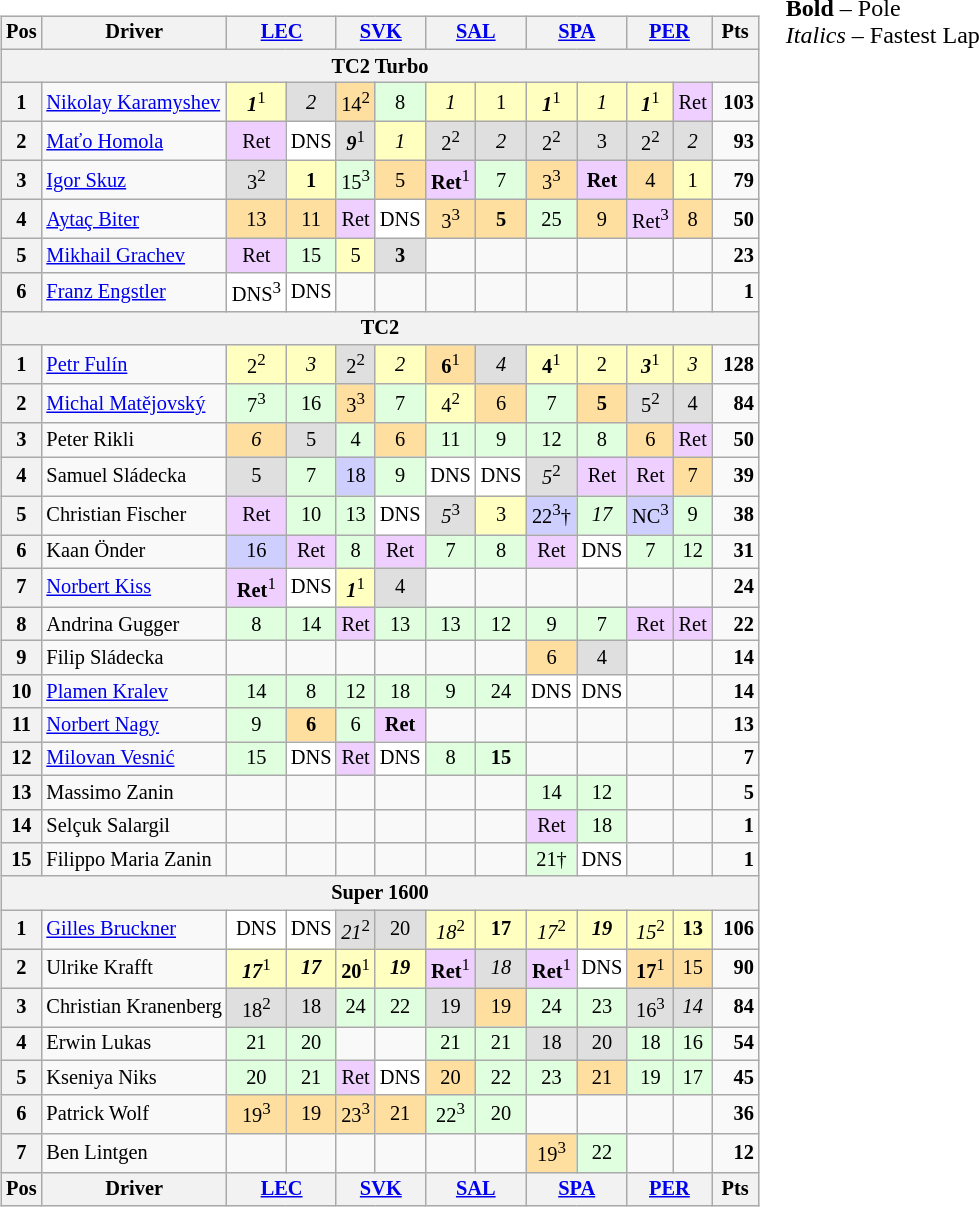<table>
<tr>
<td valign="top"><br><table align="left"| class="wikitable" style="font-size: 85%; text-align: center">
<tr valign="top">
<th valign="middle">Pos</th>
<th valign="middle">Driver</th>
<th colspan=2><a href='#'>LEC</a><br></th>
<th colspan=2><a href='#'>SVK</a><br></th>
<th colspan=2><a href='#'>SAL</a><br></th>
<th colspan=2><a href='#'>SPA</a><br></th>
<th colspan=2><a href='#'>PER</a><br></th>
<th valign="middle"> Pts </th>
</tr>
<tr>
<th colspan=13>TC2 Turbo</th>
</tr>
<tr>
<th>1</th>
<td align="left"> <a href='#'>Nikolay Karamyshev</a></td>
<td style="background:#ffffbf;"><strong><em>1</em></strong><sup>1</sup></td>
<td style="background:#dfdfdf;"><em>2</em></td>
<td style="background:#ffdf9f;">14<sup>2</sup></td>
<td style="background:#dfffdf;">8</td>
<td style="background:#ffffbf;"><em>1</em></td>
<td style="background:#ffffbf;">1</td>
<td style="background:#ffffbf;"><strong><em>1</em></strong><sup>1</sup></td>
<td style="background:#ffffbf;"><em>1</em></td>
<td style="background:#ffffbf;"><strong><em>1</em></strong><sup>1</sup></td>
<td style="background:#efcfff;">Ret</td>
<td align="right"><strong>103</strong></td>
</tr>
<tr>
<th>2</th>
<td align="left"> <a href='#'>Maťo Homola</a></td>
<td style="background:#efcfff;">Ret</td>
<td style="background:#ffffff;">DNS</td>
<td style="background:#dfdfdf;"><strong><em>9</em></strong><sup>1</sup></td>
<td style="background:#ffffbf;"><em>1</em></td>
<td style="background:#dfdfdf;">2<sup>2</sup></td>
<td style="background:#dfdfdf;"><em>2</em></td>
<td style="background:#dfdfdf;">2<sup>2</sup></td>
<td style="background:#dfdfdf;">3</td>
<td style="background:#dfdfdf;">2<sup>2</sup></td>
<td style="background:#dfdfdf;"><em>2</em></td>
<td align="right"><strong>93</strong></td>
</tr>
<tr>
<th>3</th>
<td align="left"> <a href='#'>Igor Skuz</a></td>
<td style="background:#dfdfdf;">3<sup>2</sup></td>
<td style="background:#ffffbf;"><strong>1</strong></td>
<td style="background:#dfffdf;">15<sup>3</sup></td>
<td style="background:#ffdf9f;">5</td>
<td style="background:#efcfff;"><strong>Ret</strong><sup>1</sup></td>
<td style="background:#dfffdf;">7</td>
<td style="background:#ffdf9f;">3<sup>3</sup></td>
<td style="background:#efcfff;"><strong>Ret</strong></td>
<td style="background:#ffdf9f;">4</td>
<td style="background:#ffffbf;">1</td>
<td align="right"><strong>79</strong></td>
</tr>
<tr>
<th>4</th>
<td align="left"> <a href='#'>Aytaç Biter</a></td>
<td style="background:#ffdf9f;">13</td>
<td style="background:#ffdf9f;">11</td>
<td style="background:#efcfff;">Ret</td>
<td style="background:#ffffff;">DNS</td>
<td style="background:#ffdf9f;">3<sup>3</sup></td>
<td style="background:#ffdf9f;"><strong>5</strong></td>
<td style="background:#dfffdf;">25</td>
<td style="background:#ffdf9f;">9</td>
<td style="background:#efcfff;">Ret<sup>3</sup></td>
<td style="background:#ffdf9f;">8</td>
<td align="right"><strong>50</strong></td>
</tr>
<tr>
<th>5</th>
<td align="left"> <a href='#'>Mikhail Grachev</a></td>
<td style="background:#efcfff;">Ret</td>
<td style="background:#dfffdf;">15</td>
<td style="background:#ffffbf;">5</td>
<td style="background:#dfdfdf;"><strong>3</strong></td>
<td></td>
<td></td>
<td></td>
<td></td>
<td></td>
<td></td>
<td align="right"><strong>23</strong></td>
</tr>
<tr>
<th>6</th>
<td align="left"> <a href='#'>Franz Engstler</a></td>
<td style="background:#ffffff;">DNS<sup>3</sup></td>
<td style="background:#ffffff;">DNS</td>
<td></td>
<td></td>
<td></td>
<td></td>
<td></td>
<td></td>
<td></td>
<td></td>
<td align="right"><strong>1</strong></td>
</tr>
<tr>
<th colspan=13>TC2</th>
</tr>
<tr>
<th>1</th>
<td align="left"> <a href='#'>Petr Fulín</a></td>
<td style="background:#ffffbf;">2<sup>2</sup></td>
<td style="background:#ffffbf;"><em>3</em></td>
<td style="background:#dfdfdf;">2<sup>2</sup></td>
<td style="background:#ffffbf;"><em>2</em></td>
<td style="background:#ffdf9f;"><strong>6</strong><sup>1</sup></td>
<td style="background:#dfdfdf;"><em>4</em></td>
<td style="background:#ffffbf;"><strong>4</strong><sup>1</sup></td>
<td style="background:#ffffbf;">2</td>
<td style="background:#ffffbf;"><strong><em>3</em></strong><sup>1</sup></td>
<td style="background:#ffffbf;"><em>3</em></td>
<td align="right"><strong>128</strong></td>
</tr>
<tr>
<th>2</th>
<td align="left"> <a href='#'>Michal Matějovský</a></td>
<td style="background:#dfffdf;">7<sup>3</sup></td>
<td style="background:#dfffdf;">16</td>
<td style="background:#ffdf9f;">3<sup>3</sup></td>
<td style="background:#dfffdf;">7</td>
<td style="background:#ffffbf;">4<sup>2</sup></td>
<td style="background:#ffdf9f;">6</td>
<td style="background:#dfffdf;">7</td>
<td style="background:#ffdf9f;"><strong>5</strong></td>
<td style="background:#dfdfdf;">5<sup>2</sup></td>
<td style="background:#dfdfdf;">4</td>
<td align="right"><strong>84</strong></td>
</tr>
<tr>
<th>3</th>
<td align="left"> Peter Rikli</td>
<td style="background:#ffdf9f;"><em>6</em></td>
<td style="background:#dfdfdf;">5</td>
<td style="background:#dfffdf;">4</td>
<td style="background:#ffdf9f;">6</td>
<td style="background:#dfffdf;">11</td>
<td style="background:#dfffdf;">9</td>
<td style="background:#dfffdf;">12</td>
<td style="background:#dfffdf;">8</td>
<td style="background:#ffdf9f;">6</td>
<td style="background:#efcfff;">Ret</td>
<td align="right"><strong>50</strong></td>
</tr>
<tr>
<th>4</th>
<td align="left"> Samuel Sládecka</td>
<td style="background:#dfdfdf;">5</td>
<td style="background:#dfffdf;">7</td>
<td style="background:#cfcfff;">18</td>
<td style="background:#dfffdf;">9</td>
<td style="background:#ffffff;">DNS</td>
<td style="background:#ffffff;">DNS</td>
<td style="background:#dfdfdf;"><em>5</em><sup>2</sup></td>
<td style="background:#efcfff;">Ret</td>
<td style="background:#efcfff;">Ret</td>
<td style="background:#ffdf9f;">7</td>
<td align="right"><strong>39</strong></td>
</tr>
<tr>
<th>5</th>
<td align="left"> Christian Fischer</td>
<td style="background:#efcfff;">Ret</td>
<td style="background:#dfffdf;">10</td>
<td style="background:#dfffdf;">13</td>
<td style="background:#ffffff;">DNS</td>
<td style="background:#dfdfdf;"><em>5</em><sup>3</sup></td>
<td style="background:#ffffbf;">3</td>
<td style="background:#cfcfff;">22<sup>3</sup>†</td>
<td style="background:#dfffdf;"><em>17</em></td>
<td style="background:#cfcfff;">NC<sup>3</sup></td>
<td style="background:#dfffdf;">9</td>
<td align="right"><strong>38</strong></td>
</tr>
<tr>
<th>6</th>
<td align="left"> Kaan Önder</td>
<td style="background:#cfcfff;">16</td>
<td style="background:#efcfff;">Ret</td>
<td style="background:#dfffdf;">8</td>
<td style="background:#efcfff;">Ret</td>
<td style="background:#dfffdf;">7</td>
<td style="background:#dfffdf;">8</td>
<td style="background:#efcfff;">Ret</td>
<td style="background:#ffffff;">DNS</td>
<td style="background:#dfffdf;">7</td>
<td style="background:#dfffdf;">12</td>
<td align="right"><strong>31</strong></td>
</tr>
<tr>
<th>7</th>
<td align="left"> <a href='#'>Norbert Kiss</a></td>
<td style="background:#efcfff;"><strong>Ret</strong><sup>1</sup></td>
<td style="background:#ffffff;">DNS</td>
<td style="background:#ffffbf;"><strong><em>1</em></strong><sup>1</sup></td>
<td style="background:#dfdfdf;">4</td>
<td></td>
<td></td>
<td></td>
<td></td>
<td></td>
<td></td>
<td align="right"><strong>24</strong></td>
</tr>
<tr>
<th>8</th>
<td align="left"> Andrina Gugger</td>
<td style="background:#dfffdf;">8</td>
<td style="background:#dfffdf;">14</td>
<td style="background:#efcfff;">Ret</td>
<td style="background:#dfffdf;">13</td>
<td style="background:#dfffdf;">13</td>
<td style="background:#dfffdf;">12</td>
<td style="background:#dfffdf;">9</td>
<td style="background:#dfffdf;">7</td>
<td style="background:#efcfff;">Ret</td>
<td style="background:#efcfff;">Ret</td>
<td align="right"><strong>22</strong></td>
</tr>
<tr>
<th>9</th>
<td align="left"> Filip Sládecka</td>
<td></td>
<td></td>
<td></td>
<td></td>
<td></td>
<td></td>
<td style="background:#ffdf9f;">6</td>
<td style="background:#dfdfdf;">4</td>
<td></td>
<td></td>
<td align="right"><strong>14</strong></td>
</tr>
<tr>
<th>10</th>
<td align="left"> <a href='#'>Plamen Kralev</a></td>
<td style="background:#dfffdf;">14</td>
<td style="background:#dfffdf;">8</td>
<td style="background:#dfffdf;">12</td>
<td style="background:#dfffdf;">18</td>
<td style="background:#dfffdf;">9</td>
<td style="background:#dfffdf;">24</td>
<td style="background:#ffffff;">DNS</td>
<td style="background:#ffffff;">DNS</td>
<td></td>
<td></td>
<td align="right"><strong>14</strong></td>
</tr>
<tr>
<th>11</th>
<td align="left"> <a href='#'>Norbert Nagy</a></td>
<td style="background:#dfffdf;">9</td>
<td style="background:#ffdf9f;"><strong>6</strong></td>
<td style="background:#dfffdf;">6</td>
<td style="background:#efcfff;"><strong>Ret</strong></td>
<td></td>
<td></td>
<td></td>
<td></td>
<td></td>
<td></td>
<td align="right"><strong>13</strong></td>
</tr>
<tr>
<th>12</th>
<td align="left"> <a href='#'>Milovan Vesnić</a></td>
<td style="background:#dfffdf;">15</td>
<td style="background:#ffffff;">DNS</td>
<td style="background:#efcfff;">Ret</td>
<td style="background:#ffffff;">DNS</td>
<td style="background:#dfffdf;">8</td>
<td style="background:#dfffdf;"><strong>15</strong></td>
<td></td>
<td></td>
<td></td>
<td></td>
<td align="right"><strong>7</strong></td>
</tr>
<tr>
<th>13</th>
<td align="left"> Massimo Zanin</td>
<td></td>
<td></td>
<td></td>
<td></td>
<td></td>
<td></td>
<td style="background:#dfffdf;">14</td>
<td style="background:#dfffdf;">12</td>
<td></td>
<td></td>
<td align="right"><strong>5</strong></td>
</tr>
<tr>
<th>14</th>
<td align="left"> Selçuk Salargil</td>
<td></td>
<td></td>
<td></td>
<td></td>
<td></td>
<td></td>
<td style="background:#efcfff;">Ret</td>
<td style="background:#dfffdf;">18</td>
<td></td>
<td></td>
<td align="right"><strong>1</strong></td>
</tr>
<tr>
<th>15</th>
<td align="left"> Filippo Maria Zanin</td>
<td></td>
<td></td>
<td></td>
<td></td>
<td></td>
<td></td>
<td style="background:#dfffdf;">21†</td>
<td style="background:#ffffff;">DNS</td>
<td></td>
<td></td>
<td align="right"><strong>1</strong></td>
</tr>
<tr>
<th colspan=13>Super 1600</th>
</tr>
<tr>
<th>1</th>
<td align="left"> <a href='#'>Gilles Bruckner</a></td>
<td style="background:#ffffff;">DNS</td>
<td style="background:#ffffff;">DNS</td>
<td style="background:#dfdfdf;"><em>21</em><sup>2</sup></td>
<td style="background:#dfdfdf;">20</td>
<td style="background:#ffffbf;"><em>18</em><sup>2</sup></td>
<td style="background:#ffffbf;"><strong>17</strong></td>
<td style="background:#ffffbf;"><em>17</em><sup>2</sup></td>
<td style="background:#ffffbf;"><strong><em>19</em></strong></td>
<td style="background:#ffffbf;"><em>15</em><sup>2</sup></td>
<td style="background:#ffffbf;"><strong>13</strong></td>
<td align="right"><strong>106</strong></td>
</tr>
<tr>
<th>2</th>
<td align="left"> Ulrike Krafft</td>
<td style="background:#ffffbf;"><strong><em>17</em></strong><sup>1</sup></td>
<td style="background:#ffffbf;"><strong><em>17</em></strong></td>
<td style="background:#ffffbf;"><strong>20</strong><sup>1</sup></td>
<td style="background:#ffffbf;"><strong><em>19</em></strong></td>
<td style="background:#efcfff;"><strong>Ret</strong><sup>1</sup></td>
<td style="background:#dfdfdf;"><em>18</em></td>
<td style="background:#efcfff;"><strong>Ret</strong><sup>1</sup></td>
<td style="background:#ffffff;">DNS</td>
<td style="background:#ffdf9f;"><strong>17</strong><sup>1</sup></td>
<td style="background:#ffdf9f;">15</td>
<td align="right"><strong>90</strong></td>
</tr>
<tr>
<th>3</th>
<td align="left"> Christian Kranenberg</td>
<td style="background:#dfdfdf;">18<sup>2</sup></td>
<td style="background:#dfdfdf;">18</td>
<td style="background:#dfffdf;">24</td>
<td style="background:#dfffdf;">22</td>
<td style="background:#dfdfdf;">19</td>
<td style="background:#ffdf9f;">19</td>
<td style="background:#dfffdf;">24</td>
<td style="background:#dfffdf;">23</td>
<td style="background:#dfdfdf;">16<sup>3</sup></td>
<td style="background:#dfdfdf;"><em>14</em></td>
<td align="right"><strong>84</strong></td>
</tr>
<tr>
<th>4</th>
<td align="left"> Erwin Lukas</td>
<td style="background:#dfffdf;">21</td>
<td style="background:#dfffdf;">20</td>
<td></td>
<td></td>
<td style="background:#dfffdf;">21</td>
<td style="background:#dfffdf;">21</td>
<td style="background:#dfdfdf;">18</td>
<td style="background:#dfdfdf;">20</td>
<td style="background:#dfffdf;">18</td>
<td style="background:#dfffdf;">16</td>
<td align="right"><strong>54</strong></td>
</tr>
<tr>
<th>5</th>
<td align="left"> Kseniya Niks</td>
<td style="background:#dfffdf;">20</td>
<td style="background:#dfffdf;">21</td>
<td style="background:#efcfff;">Ret</td>
<td style="background:#ffffff;">DNS</td>
<td style="background:#ffdf9f;">20</td>
<td style="background:#dfffdf;">22</td>
<td style="background:#dfffdf;">23</td>
<td style="background:#ffdf9f;">21</td>
<td style="background:#dfffdf;">19</td>
<td style="background:#dfffdf;">17</td>
<td align="right"><strong>45</strong></td>
</tr>
<tr>
<th>6</th>
<td align="left"> Patrick Wolf</td>
<td style="background:#ffdf9f;">19<sup>3</sup></td>
<td style="background:#ffdf9f;">19</td>
<td style="background:#ffdf9f;">23<sup>3</sup></td>
<td style="background:#ffdf9f;">21</td>
<td style="background:#dfffdf;">22<sup>3</sup></td>
<td style="background:#dfffdf;">20</td>
<td></td>
<td></td>
<td></td>
<td></td>
<td align="right"><strong>36</strong></td>
</tr>
<tr>
<th>7</th>
<td align="left"> Ben Lintgen</td>
<td></td>
<td></td>
<td></td>
<td></td>
<td></td>
<td></td>
<td style="background:#ffdf9f;">19<sup>3</sup></td>
<td style="background:#dfffdf;">22</td>
<td></td>
<td></td>
<td align="right"><strong>12</strong></td>
</tr>
<tr valign="top">
<th valign="middle">Pos</th>
<th valign="middle">Driver</th>
<th colspan=2><a href='#'>LEC</a><br></th>
<th colspan=2><a href='#'>SVK</a><br></th>
<th colspan=2><a href='#'>SAL</a><br></th>
<th colspan=2><a href='#'>SPA</a><br></th>
<th colspan=2><a href='#'>PER</a><br></th>
<th valign="middle"> Pts </th>
</tr>
</table>
</td>
<td valign="top"><br>
<span><strong>Bold</strong> – Pole<br>
<em>Italics</em> – Fastest Lap</span></td>
</tr>
</table>
